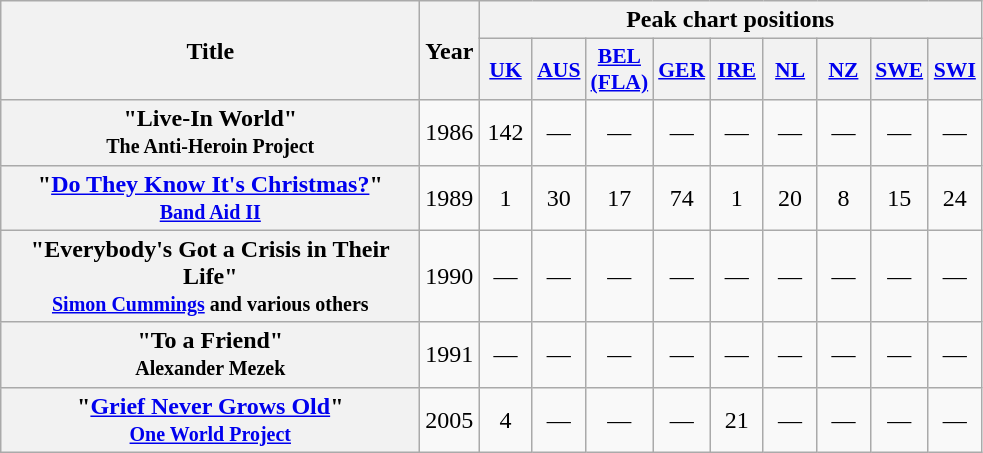<table class="wikitable plainrowheaders" style="text-align:center;">
<tr>
<th rowspan="2" scope="col" style="width:17em;">Title</th>
<th rowspan="2" scope="col" style="width:2em;">Year</th>
<th colspan="9">Peak chart positions</th>
</tr>
<tr>
<th scope="col" style="width:2em;font-size:90%;"><a href='#'>UK</a><br></th>
<th scope="col" style="width:2em;font-size:90%;"><a href='#'>AUS</a><br></th>
<th scope="col" style="width:2em;font-size:90%;"><a href='#'>BEL (FLA)</a><br></th>
<th scope="col" style="width:2em;font-size:90%;"><a href='#'>GER</a><br></th>
<th scope="col" style="width:2em;font-size:90%;"><a href='#'>IRE</a><br></th>
<th scope="col" style="width:2em;font-size:90%;"><a href='#'>NL</a><br></th>
<th scope="col" style="width:2em;font-size:90%;"><a href='#'>NZ</a><br></th>
<th scope="col" style="width:2em;font-size:90%;"><a href='#'>SWE</a><br></th>
<th scope="col" style="width:2em;font-size:90%;"><a href='#'>SWI</a><br></th>
</tr>
<tr>
<th scope="row">"Live-In World"<br><small>The Anti-Heroin Project</small></th>
<td>1986</td>
<td>142</td>
<td>—</td>
<td>—</td>
<td>—</td>
<td>—</td>
<td>—</td>
<td>—</td>
<td>—</td>
<td>—</td>
</tr>
<tr>
<th scope="row">"<a href='#'>Do They Know It's Christmas?</a>"<br><small><a href='#'>Band Aid II</a></small></th>
<td>1989</td>
<td>1</td>
<td>30</td>
<td>17</td>
<td>74</td>
<td>1</td>
<td>20</td>
<td>8</td>
<td>15</td>
<td>24</td>
</tr>
<tr>
<th scope="row">"Everybody's Got a Crisis in Their Life"<br><small><a href='#'>Simon Cummings</a> and various others</small></th>
<td>1990</td>
<td>—</td>
<td>—</td>
<td>—</td>
<td>—</td>
<td>—</td>
<td>—</td>
<td>—</td>
<td>—</td>
<td>—</td>
</tr>
<tr>
<th scope="row">"To a Friend"<br><small>Alexander Mezek</small></th>
<td>1991</td>
<td>—</td>
<td>—</td>
<td>—</td>
<td>—</td>
<td>—</td>
<td>—</td>
<td>—</td>
<td>—</td>
<td>—</td>
</tr>
<tr>
<th scope="row">"<a href='#'>Grief Never Grows Old</a>"<br><small><a href='#'>One World Project</a></small></th>
<td>2005</td>
<td>4</td>
<td>—</td>
<td>—</td>
<td>—</td>
<td>21</td>
<td>—</td>
<td>—</td>
<td>—</td>
<td>—</td>
</tr>
</table>
